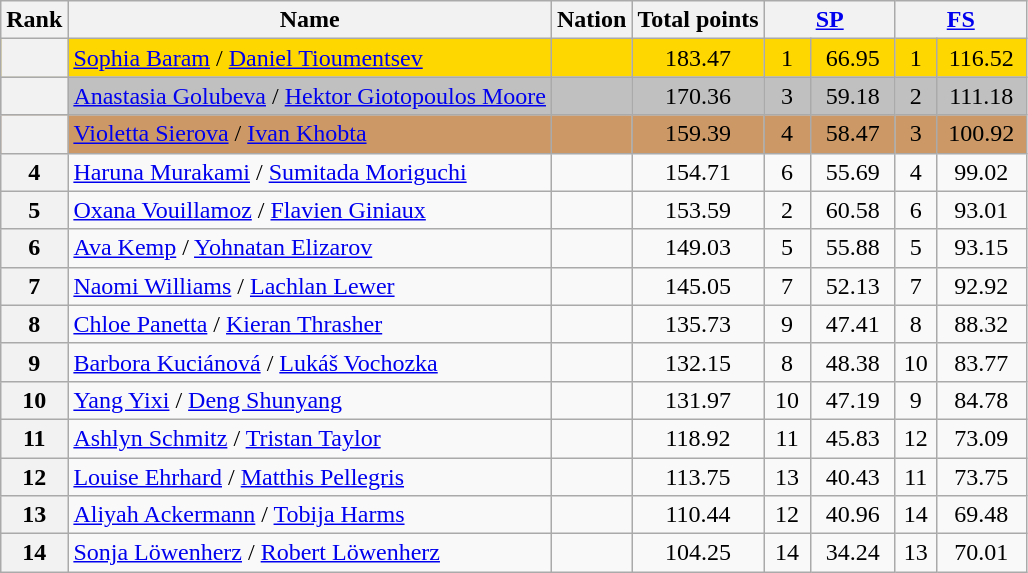<table class="wikitable sortable" style="text-align:left;">
<tr>
<th scope="col">Rank</th>
<th scope="col">Name</th>
<th scope="col">Nation</th>
<th scope="col">Total points</th>
<th colspan="2" width="80px"><a href='#'>SP</a></th>
<th colspan="2" width="80px"><a href='#'>FS</a></th>
</tr>
<tr bgcolor="gold">
<th scope="row"><strong></strong></th>
<td style="text-align:left"><a href='#'>Sophia Baram</a> / <a href='#'>Daniel Tioumentsev</a></td>
<td style="text-align:left"></td>
<td align="center">183.47</td>
<td align="center">1</td>
<td align="center">66.95</td>
<td align="center">1</td>
<td align="center">116.52</td>
</tr>
<tr bgcolor="silver">
<th scope="row"><strong></strong></th>
<td style="text-align:left"><a href='#'>Anastasia Golubeva</a> / <a href='#'>Hektor Giotopoulos Moore</a></td>
<td style="text-align:left"></td>
<td align="center">170.36</td>
<td align="center">3</td>
<td align="center">59.18</td>
<td align="center">2</td>
<td align="center">111.18</td>
</tr>
<tr bgcolor="#cc9966">
<th scope="row"><strong></strong></th>
<td style="text-align:left"><a href='#'>Violetta Sierova</a> / <a href='#'>Ivan Khobta</a></td>
<td style="text-align:left"></td>
<td align="center">159.39</td>
<td align="center">4</td>
<td align="center">58.47</td>
<td align="center">3</td>
<td align="center">100.92</td>
</tr>
<tr>
<th scope="row">4</th>
<td style="text-align:left"><a href='#'>Haruna Murakami</a> / <a href='#'>Sumitada Moriguchi</a></td>
<td style="text-align:left"></td>
<td align="center">154.71</td>
<td align="center">6</td>
<td align="center">55.69</td>
<td align="center">4</td>
<td align="center">99.02</td>
</tr>
<tr>
<th scope="row">5</th>
<td style="text-align:left"><a href='#'>Oxana Vouillamoz</a> / <a href='#'>Flavien Giniaux</a></td>
<td style="text-align:left"></td>
<td align="center">153.59</td>
<td align="center">2</td>
<td align="center">60.58</td>
<td align="center">6</td>
<td align="center">93.01</td>
</tr>
<tr>
<th scope="row">6</th>
<td style="text-align:left"><a href='#'>Ava Kemp</a> / <a href='#'>Yohnatan Elizarov</a></td>
<td style="text-align:left"></td>
<td align="center">149.03</td>
<td align="center">5</td>
<td align="center">55.88</td>
<td align="center">5</td>
<td align="center">93.15</td>
</tr>
<tr>
<th scope="row">7</th>
<td style="text-align:left"><a href='#'>Naomi Williams</a> / <a href='#'>Lachlan Lewer</a></td>
<td style="text-align:left"></td>
<td align="center">145.05</td>
<td align="center">7</td>
<td align="center">52.13</td>
<td align="center">7</td>
<td align="center">92.92</td>
</tr>
<tr>
<th scope="row">8</th>
<td style="text-align:left"><a href='#'>Chloe Panetta</a> / <a href='#'>Kieran Thrasher</a></td>
<td style="text-align:left"></td>
<td align="center">135.73</td>
<td align="center">9</td>
<td align="center">47.41</td>
<td align="center">8</td>
<td align="center">88.32</td>
</tr>
<tr>
<th scope="row">9</th>
<td style="text-align:left"><a href='#'>Barbora Kuciánová</a> / <a href='#'>Lukáš Vochozka</a></td>
<td style="text-align:left"></td>
<td align="center">132.15</td>
<td align="center">8</td>
<td align="center">48.38</td>
<td align="center">10</td>
<td align="center">83.77</td>
</tr>
<tr>
<th scope="row">10</th>
<td style="text-align:left"><a href='#'>Yang Yixi</a> / <a href='#'>Deng Shunyang</a></td>
<td style="text-align:left"></td>
<td align="center">131.97</td>
<td align="center">10</td>
<td align="center">47.19</td>
<td align="center">9</td>
<td align="center">84.78</td>
</tr>
<tr>
<th scope="row">11</th>
<td style="text-align:left"><a href='#'>Ashlyn Schmitz</a> / <a href='#'>Tristan Taylor</a></td>
<td style="text-align:left"></td>
<td align="center">118.92</td>
<td align="center">11</td>
<td align="center">45.83</td>
<td align="center">12</td>
<td align="center">73.09</td>
</tr>
<tr>
<th scope="row">12</th>
<td style="text-align:left"><a href='#'>Louise Ehrhard</a> / <a href='#'>Matthis Pellegris</a></td>
<td style="text-align:left"></td>
<td align="center">113.75</td>
<td align="center">13</td>
<td align="center">40.43</td>
<td align="center">11</td>
<td align="center">73.75</td>
</tr>
<tr>
<th scope="row">13</th>
<td style="text-align:left"><a href='#'>Aliyah Ackermann</a> / <a href='#'>Tobija Harms</a></td>
<td style="text-align:left"></td>
<td align="center">110.44</td>
<td align="center">12</td>
<td align="center">40.96</td>
<td align="center">14</td>
<td align="center">69.48</td>
</tr>
<tr>
<th scope="row">14</th>
<td style="text-align:left"><a href='#'>Sonja Löwenherz</a> / <a href='#'>Robert Löwenherz</a></td>
<td style="text-align:left"></td>
<td align="center">104.25</td>
<td align="center">14</td>
<td align="center">34.24</td>
<td align="center">13</td>
<td align="center">70.01</td>
</tr>
</table>
